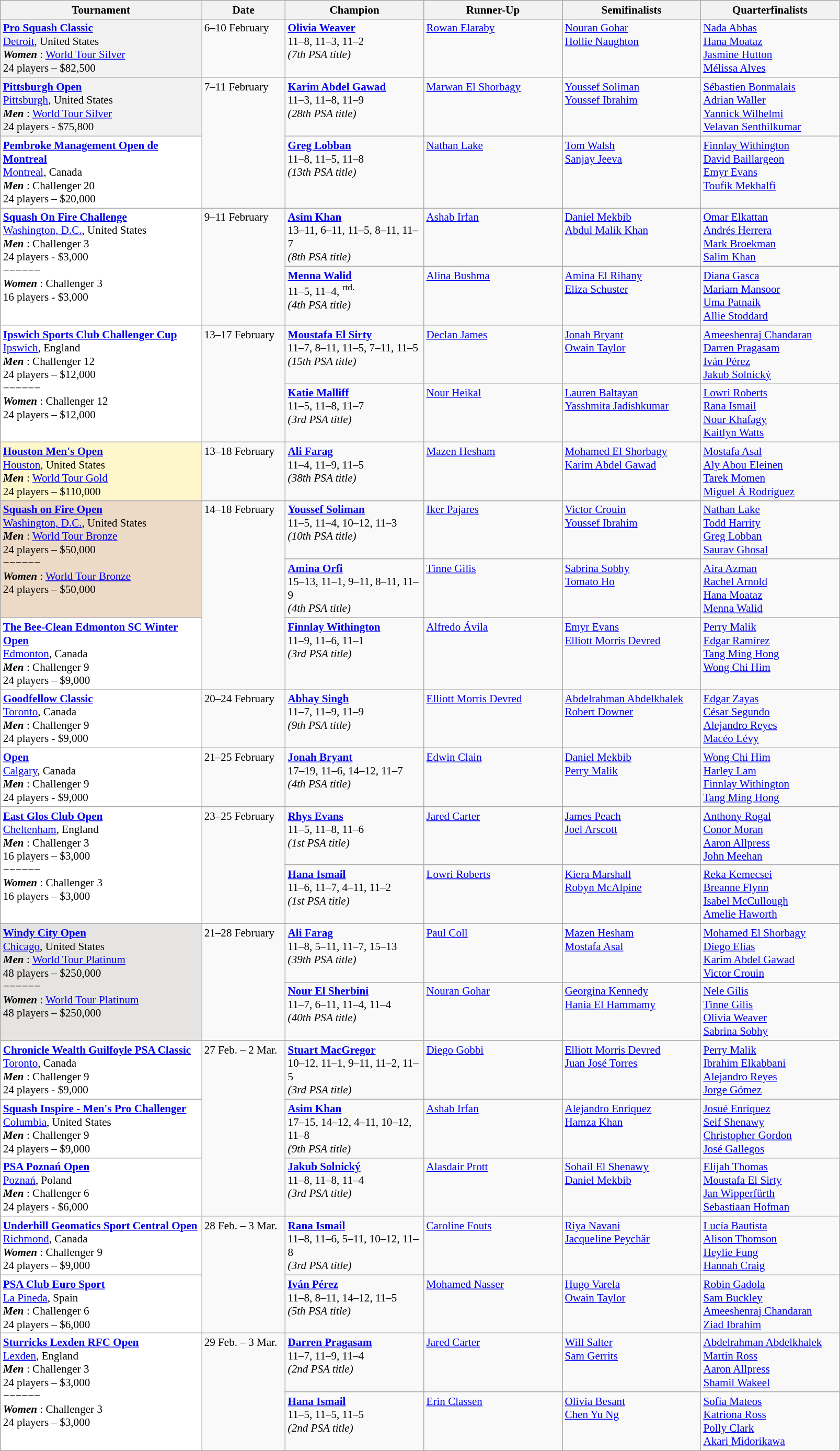<table class="wikitable" style="font-size:88%">
<tr>
<th width=250>Tournament</th>
<th width=100>Date</th>
<th width=170>Champion</th>
<th width=170>Runner-Up</th>
<th width=170>Semifinalists</th>
<th width=170>Quarterfinalists</th>
</tr>
<tr style="vertical-align:top">
<td style="background:#f2f2f2;"><strong><a href='#'> Pro Squash Classic</a></strong><br> <a href='#'>Detroit</a>, United States<br><strong> <em>Women</em> </strong>: <a href='#'>World Tour Silver</a><br>24 players – $82,500</td>
<td>6–10 February</td>
<td> <strong><a href='#'>Olivia Weaver</a></strong><br>11–8, 11–3, 11–2<br><em>(7th PSA title)</em></td>
<td> <a href='#'>Rowan Elaraby</a></td>
<td> <a href='#'>Nouran Gohar</a><br> <a href='#'>Hollie Naughton</a></td>
<td> <a href='#'>Nada Abbas</a><br> <a href='#'>Hana Moataz</a><br> <a href='#'>Jasmine Hutton</a><br> <a href='#'>Mélissa Alves</a></td>
</tr>
<tr style="vertical-align:top">
<td style="background:#f2f2f2;"><strong><a href='#'>Pittsburgh Open</a></strong><br> <a href='#'>Pittsburgh</a>, United States<br><strong> <em>Men</em> </strong>: <a href='#'>World Tour Silver</a><br>24 players - $75,800</td>
<td rowspan=2>7–11 February</td>
<td> <strong><a href='#'>Karim Abdel Gawad</a></strong><br>11–3, 11–8, 11–9<br><em>(28th PSA title)</em></td>
<td> <a href='#'>Marwan El Shorbagy</a></td>
<td> <a href='#'>Youssef Soliman</a><br> <a href='#'>Youssef Ibrahim</a></td>
<td> <a href='#'>Sébastien Bonmalais</a><br> <a href='#'>Adrian Waller</a><br> <a href='#'>Yannick Wilhelmi</a><br> <a href='#'>Velavan Senthilkumar</a></td>
</tr>
<tr style="vertical-align:top">
<td style="background:#fff;"><strong><a href='#'>Pembroke Management Open de Montreal</a></strong><br> <a href='#'>Montreal</a>, Canada<br><strong> <em>Men</em> </strong>: Challenger 20<br>24 players – $20,000</td>
<td> <strong><a href='#'>Greg Lobban</a></strong><br>11–8, 11–5, 11–8<br><em>(13th PSA title)</em></td>
<td> <a href='#'>Nathan Lake</a></td>
<td> <a href='#'>Tom Walsh</a><br> <a href='#'>Sanjay Jeeva</a></td>
<td> <a href='#'>Finnlay Withington</a><br> <a href='#'>David Baillargeon</a><br> <a href='#'>Emyr Evans</a><br> <a href='#'>Toufik Mekhalfi</a></td>
</tr>
<tr style="vertical-align:top">
<td rowspan=2 style="background:#fff;"><strong><a href='#'>Squash On Fire Challenge</a></strong><br> <a href='#'>Washington, D.C.</a>, United States<br><strong> <em>Men</em> </strong>: Challenger 3<br>24 players - $3,000<br>−−−−−−<br><strong> <em>Women</em> </strong>: Challenger 3<br>16 players - $3,000</td>
<td rowspan=2>9–11 February</td>
<td> <strong><a href='#'>Asim Khan</a></strong><br>13–11, 6–11, 11–5, 8–11, 11–7<br><em>(8th PSA title)</em></td>
<td> <a href='#'>Ashab Irfan</a></td>
<td> <a href='#'>Daniel Mekbib</a><br> <a href='#'>Abdul Malik Khan</a></td>
<td> <a href='#'>Omar Elkattan</a><br> <a href='#'>Andrés Herrera</a><br> <a href='#'>Mark Broekman</a><br> <a href='#'>Salim Khan</a></td>
</tr>
<tr style="vertical-align:top">
<td> <strong><a href='#'>Menna Walid</a></strong><br>11–5, 11–4, <sup>rtd.</sup><br><em>(4th PSA title)</em></td>
<td> <a href='#'>Alina Bushma</a></td>
<td> <a href='#'>Amina El Rihany</a><br> <a href='#'>Eliza Schuster</a></td>
<td> <a href='#'>Diana Gasca</a><br> <a href='#'>Mariam Mansoor</a><br> <a href='#'>Uma Patnaik</a><br> <a href='#'>Allie Stoddard</a></td>
</tr>
<tr style="vertical-align:top">
<td rowspan=2 style="background:#fff;"><strong><a href='#'>Ipswich Sports Club Challenger Cup</a></strong><br> <a href='#'>Ipswich</a>, England<br><strong> <em>Men</em> </strong>: Challenger 12<br>24 players – $12,000<br>−−−−−−<br><strong> <em>Women</em> </strong>: Challenger 12<br>24 players – $12,000</td>
<td rowspan=2>13–17 February</td>
<td> <strong><a href='#'>Moustafa El Sirty</a></strong><br>11–7, 8–11, 11–5, 7–11, 11–5<br><em>(15th PSA title)</em></td>
<td> <a href='#'>Declan James</a></td>
<td> <a href='#'>Jonah Bryant</a><br> <a href='#'>Owain Taylor</a></td>
<td> <a href='#'>Ameeshenraj Chandaran</a><br> <a href='#'>Darren Pragasam</a><br> <a href='#'>Iván Pérez</a><br> <a href='#'>Jakub Solnický</a></td>
</tr>
<tr style="vertical-align:top">
<td> <strong><a href='#'>Katie Malliff</a></strong><br>11–5, 11–8, 11–7<br><em>(3rd PSA title)</em></td>
<td> <a href='#'>Nour Heikal</a></td>
<td> <a href='#'>Lauren Baltayan</a><br> <a href='#'>Yasshmita Jadishkumar</a></td>
<td> <a href='#'>Lowri Roberts</a><br> <a href='#'>Rana Ismail</a><br> <a href='#'>Nour Khafagy</a><br> <a href='#'>Kaitlyn Watts</a></td>
</tr>
<tr style="vertical-align:top">
<td style="background:#fff7cc;"><strong><a href='#'> Houston Men's Open</a></strong><br> <a href='#'>Houston</a>, United States<br><strong> <em>Men</em> </strong>: <a href='#'>World Tour Gold</a><br>24 players – $110,000</td>
<td>13–18 February</td>
<td> <strong><a href='#'>Ali Farag</a></strong><br>11–4, 11–9, 11–5<br><em>(38th PSA title)</em></td>
<td> <a href='#'>Mazen Hesham</a></td>
<td> <a href='#'>Mohamed El Shorbagy</a><br> <a href='#'>Karim Abdel Gawad</a></td>
<td> <a href='#'>Mostafa Asal</a><br> <a href='#'>Aly Abou Eleinen</a><br> <a href='#'>Tarek Momen</a><br> <a href='#'>Miguel Á Rodríguez</a></td>
</tr>
<tr style="vertical-align:top">
<td rowspan=2 style="background:#ecd9c6;"><strong><a href='#'>Squash on Fire Open</a></strong><br> <a href='#'>Washington, D.C.</a>, United States<br><strong> <em>Men</em> </strong>: <a href='#'>World Tour Bronze</a><br>24 players – $50,000<br>−−−−−−<br><strong> <em>Women</em> </strong>: <a href='#'>World Tour Bronze</a><br>24 players – $50,000</td>
<td rowspan=3>14–18 February</td>
<td> <strong><a href='#'>Youssef Soliman</a></strong><br>11–5, 11–4, 10–12, 11–3<br><em>(10th PSA title)</em></td>
<td> <a href='#'>Iker Pajares</a></td>
<td> <a href='#'>Victor Crouin</a><br> <a href='#'>Youssef Ibrahim</a></td>
<td> <a href='#'>Nathan Lake</a><br> <a href='#'>Todd Harrity</a><br> <a href='#'>Greg Lobban</a><br> <a href='#'>Saurav Ghosal</a></td>
</tr>
<tr style="vertical-align:top">
<td> <strong><a href='#'>Amina Orfi</a></strong><br>15–13, 11–1, 9–11, 8–11, 11–9<br><em>(4th PSA title)</em></td>
<td> <a href='#'>Tinne Gilis</a></td>
<td> <a href='#'>Sabrina Sobhy</a><br> <a href='#'>Tomato Ho</a></td>
<td> <a href='#'>Aira Azman</a><br> <a href='#'>Rachel Arnold</a><br> <a href='#'>Hana Moataz</a><br> <a href='#'>Menna Walid</a></td>
</tr>
<tr style="vertical-align:top">
<td style="background:#fff;"><strong><a href='#'>The Bee-Clean Edmonton SC Winter Open</a></strong><br> <a href='#'>Edmonton</a>, Canada<br><strong> <em>Men</em> </strong>: Challenger 9<br>24 players – $9,000</td>
<td> <strong><a href='#'>Finnlay Withington</a></strong><br>11–9, 11–6, 11–1<br><em>(3rd PSA title)</em></td>
<td> <a href='#'>Alfredo Ávila</a></td>
<td> <a href='#'>Emyr Evans</a><br> <a href='#'>Elliott Morris Devred</a></td>
<td> <a href='#'>Perry Malik</a><br> <a href='#'>Edgar Ramírez</a><br> <a href='#'>Tang Ming Hong</a><br> <a href='#'>Wong Chi Him</a></td>
</tr>
<tr style="vertical-align:top">
<td style="background:#fff;"><strong><a href='#'>Goodfellow Classic</a></strong><br> <a href='#'>Toronto</a>, Canada<br><strong> <em>Men</em> </strong>: Challenger 9<br>24 players - $9,000</td>
<td>20–24 February</td>
<td> <strong><a href='#'>Abhay Singh</a></strong><br>11–7, 11–9, 11–9<br><em>(9th PSA title)</em></td>
<td> <a href='#'>Elliott Morris Devred</a></td>
<td> <a href='#'>Abdelrahman Abdelkhalek</a><br> <a href='#'>Robert Downer</a></td>
<td> <a href='#'>Edgar Zayas</a><br> <a href='#'>César Segundo</a><br> <a href='#'>Alejandro Reyes</a><br> <a href='#'>Macéo Lévy</a></td>
</tr>
<tr style="vertical-align:top">
<td style="background:#fff;"><strong><a href='#'> Open</a></strong><br> <a href='#'>Calgary</a>, Canada<br><strong> <em>Men</em> </strong>: Challenger 9<br>24 players - $9,000</td>
<td>21–25 February</td>
<td> <strong><a href='#'>Jonah Bryant</a></strong><br>17–19, 11–6, 14–12, 11–7<br><em>(4th PSA title)</em></td>
<td> <a href='#'>Edwin Clain</a></td>
<td> <a href='#'>Daniel Mekbib</a><br> <a href='#'>Perry Malik</a></td>
<td> <a href='#'>Wong Chi Him</a><br> <a href='#'>Harley Lam</a><br> <a href='#'>Finnlay Withington</a><br> <a href='#'>Tang Ming Hong</a></td>
</tr>
<tr style="vertical-align:top">
<td rowspan=2 style="background:#fff;"><strong><a href='#'>East Glos Club Open</a></strong><br> <a href='#'>Cheltenham</a>, England<br><strong> <em>Men</em> </strong>: Challenger 3<br>16 players – $3,000<br>−−−−−−<br><strong> <em>Women</em> </strong>: Challenger 3<br>16 players – $3,000</td>
<td rowspan=2>23–25 February</td>
<td> <strong><a href='#'>Rhys Evans</a></strong><br>11–5, 11–8, 11–6<br><em>(1st PSA title)</em></td>
<td> <a href='#'>Jared Carter</a></td>
<td> <a href='#'>James Peach</a><br> <a href='#'>Joel Arscott</a></td>
<td> <a href='#'>Anthony Rogal</a><br> <a href='#'>Conor Moran</a><br> <a href='#'>Aaron Allpress</a><br> <a href='#'>John Meehan</a></td>
</tr>
<tr style="vertical-align:top">
<td> <strong><a href='#'>Hana Ismail</a></strong><br>11–6, 11–7, 4–11, 11–2<br><em>(1st PSA title)</em></td>
<td> <a href='#'>Lowri Roberts</a></td>
<td> <a href='#'>Kiera Marshall</a><br> <a href='#'>Robyn McAlpine</a></td>
<td> <a href='#'>Reka Kemecsei</a><br> <a href='#'>Breanne Flynn</a><br> <a href='#'>Isabel McCullough</a><br> <a href='#'>Amelie Haworth</a></td>
</tr>
<tr style="vertical-align:top">
<td rowspan=2 style="background:#E5E4E2;"><strong><a href='#'>Windy City Open</a></strong><br> <a href='#'>Chicago</a>, United States<br><strong> <em>Men</em> </strong>: <a href='#'>World Tour Platinum</a><br>48 players – $250,000<br>−−−−−−<br><strong> <em>Women</em> </strong>: <a href='#'>World Tour Platinum</a><br>48 players – $250,000</td>
<td rowspan=2>21–28 February</td>
<td> <strong><a href='#'>Ali Farag</a></strong><br>11–8, 5–11, 11–7, 15–13<br><em>(39th PSA title)</em></td>
<td> <a href='#'>Paul Coll</a></td>
<td> <a href='#'>Mazen Hesham</a><br> <a href='#'>Mostafa Asal</a></td>
<td> <a href='#'>Mohamed El Shorbagy</a><br> <a href='#'>Diego Elías</a><br> <a href='#'>Karim Abdel Gawad</a><br> <a href='#'>Victor Crouin</a></td>
</tr>
<tr style="vertical-align:top">
<td> <strong><a href='#'>Nour El Sherbini</a></strong><br>11–7, 6–11, 11–4, 11–4<br><em>(40th PSA title)</em></td>
<td> <a href='#'>Nouran Gohar</a></td>
<td> <a href='#'>Georgina Kennedy</a><br> <a href='#'>Hania El Hammamy</a></td>
<td> <a href='#'>Nele Gilis</a><br> <a href='#'>Tinne Gilis</a><br> <a href='#'>Olivia Weaver</a><br> <a href='#'>Sabrina Sobhy</a></td>
</tr>
<tr style="vertical-align:top">
<td style="background:#fff;"><strong><a href='#'>Chronicle Wealth Guilfoyle PSA Classic</a></strong><br> <a href='#'>Toronto</a>, Canada<br><strong> <em>Men</em> </strong>: Challenger 9<br>24 players - $9,000</td>
<td rowspan=3>27 Feb. – 2 Mar.</td>
<td> <strong><a href='#'>Stuart MacGregor</a></strong><br>10–12, 11–1, 9–11, 11–2, 11–5<br><em>(3rd PSA title)</em></td>
<td> <a href='#'>Diego Gobbi</a></td>
<td> <a href='#'>Elliott Morris Devred</a><br> <a href='#'>Juan José Torres</a></td>
<td> <a href='#'>Perry Malik</a><br> <a href='#'>Ibrahim Elkabbani</a><br> <a href='#'>Alejandro Reyes</a><br> <a href='#'>Jorge Gómez</a></td>
</tr>
<tr style="vertical-align:top">
<td style="background:#fff;"><strong><a href='#'>Squash Inspire - Men's Pro Challenger</a></strong><br> <a href='#'>Columbia</a>, United States<br><strong> <em>Men</em> </strong>: Challenger 9<br>24 players – $9,000</td>
<td> <strong><a href='#'>Asim Khan</a></strong><br>17–15, 14–12, 4–11, 10–12, 11–8<br><em>(9th PSA title)</em></td>
<td> <a href='#'>Ashab Irfan</a></td>
<td> <a href='#'>Alejandro Enríquez</a><br> <a href='#'>Hamza Khan</a></td>
<td> <a href='#'>Josué Enríquez</a><br> <a href='#'>Seif Shenawy</a><br> <a href='#'>Christopher Gordon</a><br> <a href='#'>José Gallegos</a></td>
</tr>
<tr style="vertical-align:top">
<td style="background:#fff;"><strong><a href='#'>PSA Poznań Open</a></strong><br> <a href='#'>Poznań</a>, Poland<br><strong> <em>Men</em> </strong>: Challenger 6<br>24 players - $6,000</td>
<td> <strong><a href='#'>Jakub Solnický</a></strong><br>11–8, 11–8, 11–4<br><em>(3rd PSA title)</em></td>
<td> <a href='#'>Alasdair Prott</a></td>
<td> <a href='#'>Sohail El Shenawy</a><br> <a href='#'>Daniel Mekbib</a></td>
<td> <a href='#'>Elijah Thomas</a><br> <a href='#'>Moustafa El Sirty</a><br> <a href='#'>Jan Wipperfürth</a><br> <a href='#'>Sebastiaan Hofman</a></td>
</tr>
<tr style="vertical-align:top">
<td style="background:#fff;"><strong><a href='#'>Underhill Geomatics Sport Central Open</a></strong><br> <a href='#'>Richmond</a>, Canada<br><strong> <em>Women</em> </strong>: Challenger 9<br>24 players – $9,000</td>
<td rowspan=2>28 Feb. – 3 Mar.</td>
<td> <strong><a href='#'>Rana Ismail</a></strong><br>11–8, 11–6, 5–11, 10–12, 11–8<br><em>(3rd PSA title)</em></td>
<td> <a href='#'>Caroline Fouts</a></td>
<td> <a href='#'>Riya Navani</a><br> <a href='#'>Jacqueline Peychär</a></td>
<td> <a href='#'>Lucía Bautista</a><br> <a href='#'>Alison Thomson</a><br> <a href='#'>Heylie Fung</a><br> <a href='#'>Hannah Craig</a></td>
</tr>
<tr style="vertical-align:top">
<td style="background:#fff;"><strong><a href='#'>PSA Club Euro Sport</a></strong><br> <a href='#'>La Pineda</a>, Spain<br><strong> <em>Men</em> </strong>: Challenger 6<br>24 players – $6,000</td>
<td> <strong><a href='#'>Iván Pérez</a></strong><br>11–8, 8–11, 14–12, 11–5<br><em>(5th PSA title)</em></td>
<td> <a href='#'>Mohamed Nasser</a></td>
<td> <a href='#'>Hugo Varela</a><br> <a href='#'>Owain Taylor</a></td>
<td> <a href='#'>Robin Gadola</a><br> <a href='#'>Sam Buckley</a><br> <a href='#'>Ameeshenraj Chandaran</a><br> <a href='#'>Ziad Ibrahim</a></td>
</tr>
<tr style="vertical-align:top">
<td rowspan=2 style="background:#fff;"><strong><a href='#'> Sturricks Lexden RFC Open</a></strong><br> <a href='#'>Lexden</a>, England<br><strong> <em>Men</em> </strong>: Challenger 3<br>24 players – $3,000<br>−−−−−−<br><strong> <em>Women</em> </strong>: Challenger 3<br>24 players – $3,000</td>
<td rowspan=2>29 Feb. – 3 Mar.</td>
<td> <strong><a href='#'>Darren Pragasam</a></strong><br>11–7, 11–9, 11–4<br><em>(2nd PSA title)</em></td>
<td> <a href='#'>Jared Carter</a></td>
<td> <a href='#'>Will Salter</a><br> <a href='#'>Sam Gerrits</a></td>
<td> <a href='#'>Abdelrahman Abdelkhalek</a><br> <a href='#'>Martin Ross</a><br> <a href='#'>Aaron Allpress</a><br> <a href='#'>Shamil Wakeel</a></td>
</tr>
<tr style="vertical-align:top">
<td> <strong><a href='#'>Hana Ismail</a></strong><br>11–5, 11–5, 11–5<br><em>(2nd PSA title)</em></td>
<td> <a href='#'>Erin Classen</a></td>
<td> <a href='#'>Olivia Besant</a><br> <a href='#'>Chen Yu Ng</a></td>
<td> <a href='#'>Sofía Mateos</a><br> <a href='#'>Katriona Ross</a><br> <a href='#'>Polly Clark</a><br> <a href='#'>Akari Midorikawa</a></td>
</tr>
</table>
